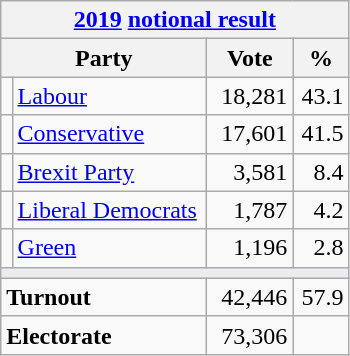<table class="wikitable">
<tr>
<th colspan="4"><a href='#'>2019</a> <a href='#'>notional result</a></th>
</tr>
<tr>
<th bgcolor="#DDDDFF" width="130px" colspan="2">Party</th>
<th bgcolor="#DDDDFF" width="50px">Vote</th>
<th bgcolor="#DDDDFF" width="30px">%</th>
</tr>
<tr>
<td></td>
<td><a href='#'>Labour</a></td>
<td align=right>18,281</td>
<td align=right>43.1</td>
</tr>
<tr>
<td></td>
<td><a href='#'>Conservative</a></td>
<td align=right>17,601</td>
<td align=right>41.5</td>
</tr>
<tr>
<td></td>
<td><a href='#'>Brexit Party</a></td>
<td align=right>3,581</td>
<td align=right>8.4</td>
</tr>
<tr>
<td></td>
<td><a href='#'>Liberal Democrats</a></td>
<td align=right>1,787</td>
<td align=right>4.2</td>
</tr>
<tr>
<td></td>
<td><a href='#'>Green</a></td>
<td align=right>1,196</td>
<td align=right>2.8</td>
</tr>
<tr>
<td colspan="4" bgcolor="#EAECF0"></td>
</tr>
<tr>
<td colspan="2"><strong>Turnout</strong></td>
<td align=right>42,446</td>
<td align=right>57.9</td>
</tr>
<tr>
<td colspan="2"><strong>Electorate</strong></td>
<td align=right>73,306</td>
</tr>
</table>
